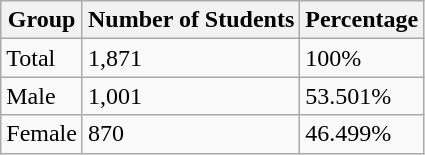<table class="wikitable">
<tr>
<th>Group</th>
<th>Number of Students</th>
<th>Percentage</th>
</tr>
<tr>
<td>Total</td>
<td>1,871</td>
<td>100%</td>
</tr>
<tr>
<td>Male</td>
<td>1,001</td>
<td>53.501%</td>
</tr>
<tr>
<td>Female</td>
<td>870</td>
<td>46.499%</td>
</tr>
</table>
